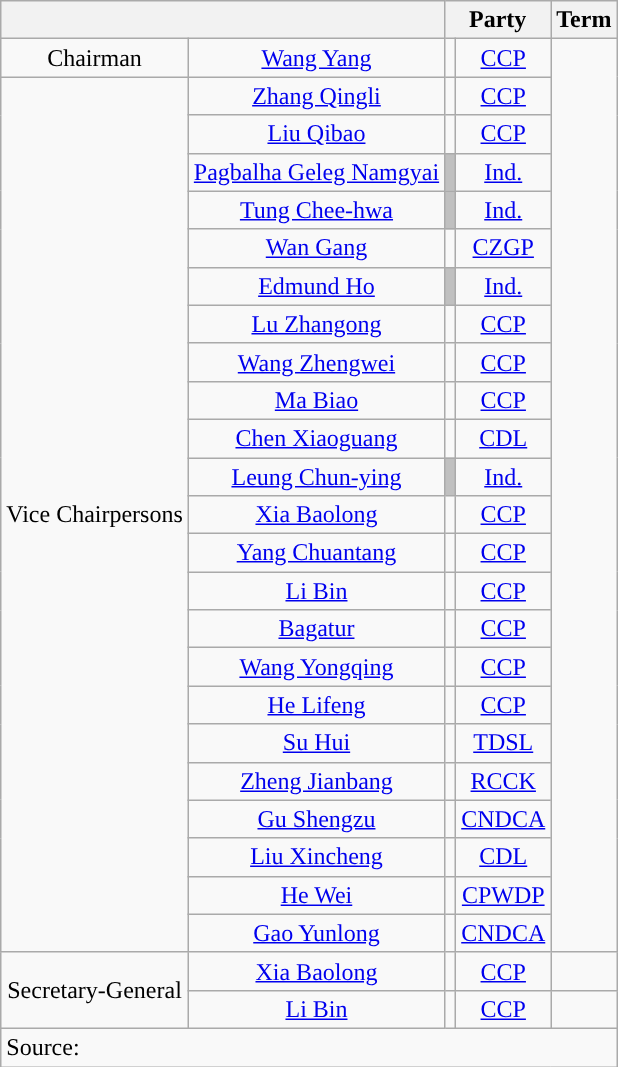<table class="wikitable" style="text-align:center">
<tr>
<th colspan="2"></th>
<th colspan="2">Party</th>
<th>Term</th>
</tr>
<tr>
<td>Chairman</td>
<td><a href='#'>Wang Yang</a></td>
<td style="background:"></td>
<td><a href='#'>CCP</a></td>
<td rowspan="24"></td>
</tr>
<tr>
<td rowspan="23">Vice Chairpersons</td>
<td><a href='#'>Zhang Qingli</a></td>
<td style="background:"></td>
<td><a href='#'>CCP</a></td>
</tr>
<tr>
<td><a href='#'>Liu Qibao</a></td>
<td style="background:"></td>
<td><a href='#'>CCP</a></td>
</tr>
<tr>
<td><a href='#'>Pagbalha Geleg Namgyai</a></td>
<td style="background: #C0C0C0"></td>
<td><a href='#'>Ind.</a></td>
</tr>
<tr>
<td><a href='#'>Tung Chee-hwa</a></td>
<td style="background: #C0C0C0"></td>
<td><a href='#'>Ind.</a></td>
</tr>
<tr>
<td><a href='#'>Wan Gang</a></td>
<td style="background:"></td>
<td><a href='#'>CZGP</a></td>
</tr>
<tr>
<td><a href='#'>Edmund Ho</a></td>
<td style="background: #C0C0C0"></td>
<td><a href='#'>Ind.</a></td>
</tr>
<tr>
<td><a href='#'>Lu Zhangong</a></td>
<td style="background:"></td>
<td><a href='#'>CCP</a></td>
</tr>
<tr>
<td><a href='#'>Wang Zhengwei</a></td>
<td style="background:"></td>
<td><a href='#'>CCP</a></td>
</tr>
<tr>
<td><a href='#'>Ma Biao</a></td>
<td style="background:"></td>
<td><a href='#'>CCP</a></td>
</tr>
<tr>
<td><a href='#'>Chen Xiaoguang</a></td>
<td style="background:"></td>
<td><a href='#'>CDL</a></td>
</tr>
<tr>
<td><a href='#'>Leung Chun-ying</a></td>
<td style="background: #C0C0C0"></td>
<td><a href='#'>Ind.</a></td>
</tr>
<tr>
<td><a href='#'>Xia Baolong</a></td>
<td style="background:"></td>
<td><a href='#'>CCP</a></td>
</tr>
<tr>
<td><a href='#'>Yang Chuantang</a></td>
<td style="background:"></td>
<td><a href='#'>CCP</a></td>
</tr>
<tr>
<td><a href='#'>Li Bin</a></td>
<td style="background:"></td>
<td><a href='#'>CCP</a></td>
</tr>
<tr>
<td><a href='#'>Bagatur</a></td>
<td style="background:"></td>
<td><a href='#'>CCP</a></td>
</tr>
<tr>
<td><a href='#'>Wang Yongqing</a></td>
<td style="background:"></td>
<td><a href='#'>CCP</a></td>
</tr>
<tr>
<td><a href='#'>He Lifeng</a></td>
<td style="background:"></td>
<td><a href='#'>CCP</a></td>
</tr>
<tr>
<td><a href='#'>Su Hui</a></td>
<td style="background:"></td>
<td><a href='#'>TDSL</a></td>
</tr>
<tr>
<td><a href='#'>Zheng Jianbang</a></td>
<td style="background:"></td>
<td><a href='#'>RCCK</a></td>
</tr>
<tr>
<td><a href='#'>Gu Shengzu</a></td>
<td style="background:"></td>
<td><a href='#'>CNDCA</a></td>
</tr>
<tr>
<td><a href='#'>Liu Xincheng</a></td>
<td style="background:"></td>
<td><a href='#'>CDL</a></td>
</tr>
<tr>
<td><a href='#'>He Wei</a></td>
<td style="background:"></td>
<td><a href='#'>CPWDP</a></td>
</tr>
<tr>
<td><a href='#'>Gao Yunlong</a></td>
<td style="background:"></td>
<td><a href='#'>CNDCA</a></td>
</tr>
<tr>
<td rowspan="2">Secretary-General</td>
<td><a href='#'>Xia Baolong</a></td>
<td style="background:"></td>
<td><a href='#'>CCP</a></td>
<td></td>
</tr>
<tr>
<td><a href='#'>Li Bin</a></td>
<td style="background:"></td>
<td><a href='#'>CCP</a></td>
<td></td>
</tr>
<tr>
<td colspan="5" align="left">Source:</td>
</tr>
</table>
